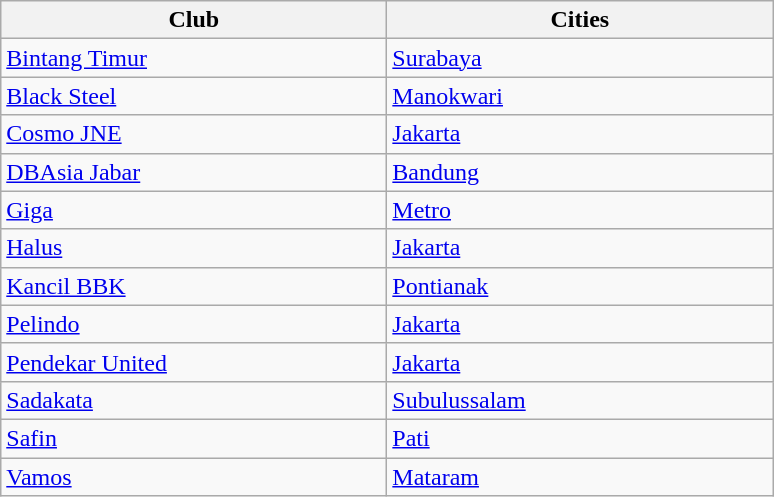<table class="wikitable">
<tr>
<th width="250">Club</th>
<th width="250">Cities</th>
</tr>
<tr>
<td><a href='#'>Bintang Timur</a></td>
<td><a href='#'>Surabaya</a></td>
</tr>
<tr>
<td><a href='#'>Black Steel</a></td>
<td><a href='#'>Manokwari</a></td>
</tr>
<tr>
<td><a href='#'>Cosmo JNE</a></td>
<td><a href='#'>Jakarta</a></td>
</tr>
<tr>
<td><a href='#'>DBAsia Jabar</a></td>
<td><a href='#'>Bandung</a></td>
</tr>
<tr>
<td><a href='#'>Giga</a></td>
<td><a href='#'>Metro</a></td>
</tr>
<tr>
<td><a href='#'>Halus</a></td>
<td><a href='#'>Jakarta</a></td>
</tr>
<tr>
<td><a href='#'>Kancil BBK</a></td>
<td><a href='#'>Pontianak</a></td>
</tr>
<tr>
<td><a href='#'>Pelindo</a></td>
<td><a href='#'>Jakarta</a></td>
</tr>
<tr>
<td><a href='#'>Pendekar United</a></td>
<td><a href='#'>Jakarta</a></td>
</tr>
<tr>
<td><a href='#'>Sadakata</a></td>
<td><a href='#'>Subulussalam</a></td>
</tr>
<tr>
<td><a href='#'>Safin</a></td>
<td><a href='#'>Pati</a></td>
</tr>
<tr>
<td><a href='#'>Vamos</a></td>
<td><a href='#'>Mataram</a></td>
</tr>
</table>
